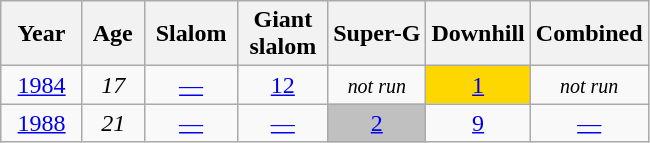<table class=wikitable style="text-align:center">
<tr>
<th>  Year  </th>
<th> Age </th>
<th> Slalom </th>
<th> Giant <br> slalom </th>
<th>Super-G</th>
<th>Downhill</th>
<th>Combined</th>
</tr>
<tr>
<td><a href='#'>1984</a></td>
<td><em>17</em></td>
<td><a href='#'>—</a></td>
<td><a href='#'>12</a></td>
<td><small><em>not run</em></small></td>
<td style="background:gold;"><a href='#'>1</a></td>
<td><small><em>not run</em></small></td>
</tr>
<tr>
<td><a href='#'>1988</a></td>
<td><em>21</em></td>
<td><a href='#'>—</a></td>
<td><a href='#'>—</a></td>
<td style="background:silver;"><a href='#'>2</a></td>
<td><a href='#'>9</a></td>
<td><a href='#'>—</a></td>
</tr>
</table>
